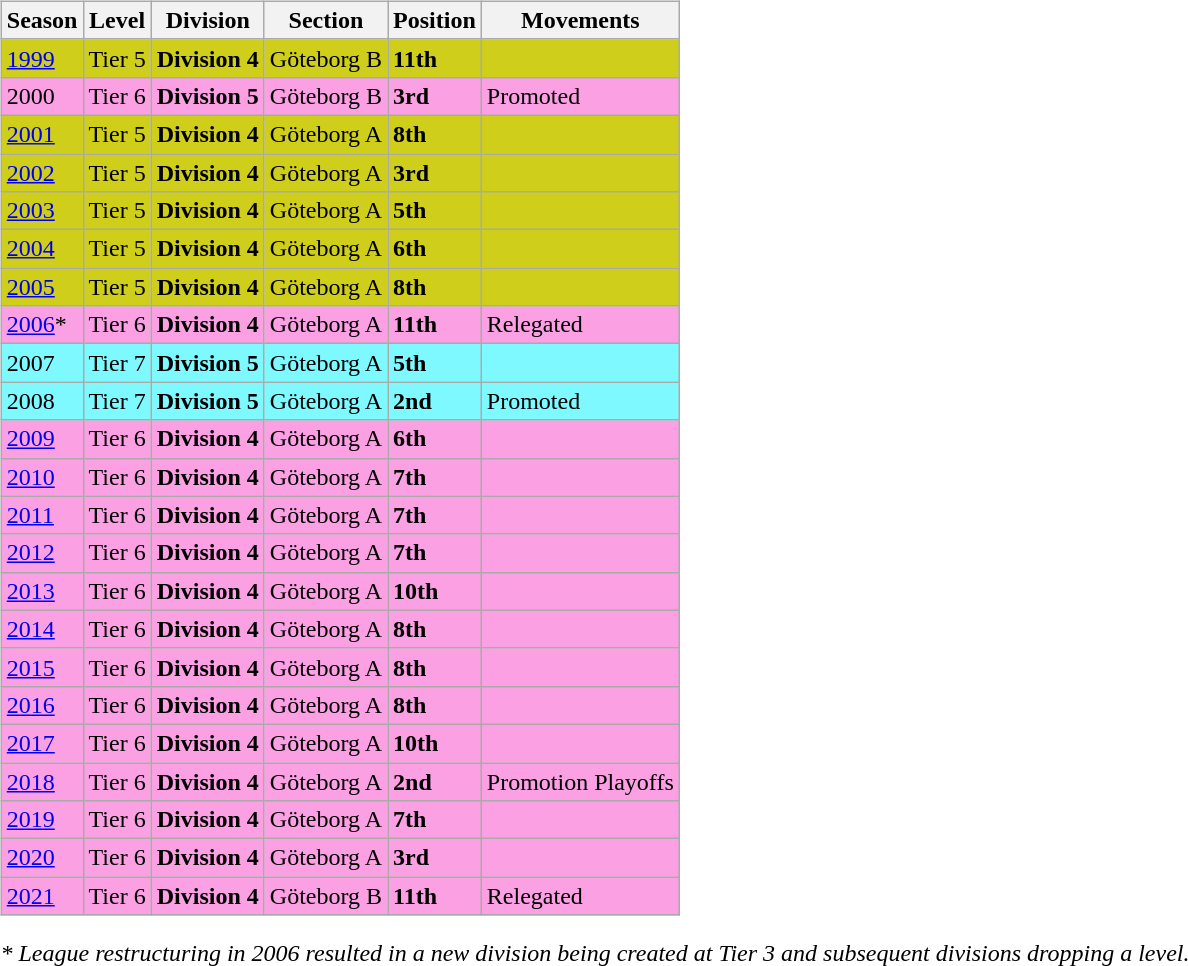<table>
<tr>
<td valign="top" width=0%><br><table class="wikitable">
<tr style="background:#f0f6fa;">
<th><strong>Season</strong></th>
<th><strong>Level</strong></th>
<th><strong>Division</strong></th>
<th><strong>Section</strong></th>
<th><strong>Position</strong></th>
<th><strong>Movements</strong></th>
</tr>
<tr>
<td style="background:#CECE1B;"><a href='#'>1999</a></td>
<td style="background:#CECE1B;">Tier 5</td>
<td style="background:#CECE1B;"><strong>Division 4</strong></td>
<td style="background:#CECE1B;">Göteborg B</td>
<td style="background:#CECE1B;"><strong>11th</strong></td>
<td style="background:#CECE1B;"></td>
</tr>
<tr>
<td style="background:#FBA0E3;">2000</td>
<td style="background:#FBA0E3;">Tier 6</td>
<td style="background:#FBA0E3;"><strong>Division 5</strong></td>
<td style="background:#FBA0E3;">Göteborg B</td>
<td style="background:#FBA0E3;"><strong>3rd</strong></td>
<td style="background:#FBA0E3;">Promoted</td>
</tr>
<tr>
<td style="background:#CECE1B;"><a href='#'>2001</a></td>
<td style="background:#CECE1B;">Tier 5</td>
<td style="background:#CECE1B;"><strong>Division 4</strong></td>
<td style="background:#CECE1B;">Göteborg A</td>
<td style="background:#CECE1B;"><strong>8th</strong></td>
<td style="background:#CECE1B;"></td>
</tr>
<tr>
<td style="background:#CECE1B;"><a href='#'>2002</a></td>
<td style="background:#CECE1B;">Tier 5</td>
<td style="background:#CECE1B;"><strong>Division 4</strong></td>
<td style="background:#CECE1B;">Göteborg A</td>
<td style="background:#CECE1B;"><strong>3rd</strong></td>
<td style="background:#CECE1B;"></td>
</tr>
<tr>
<td style="background:#CECE1B;"><a href='#'>2003</a></td>
<td style="background:#CECE1B;">Tier 5</td>
<td style="background:#CECE1B;"><strong>Division 4</strong></td>
<td style="background:#CECE1B;">Göteborg A</td>
<td style="background:#CECE1B;"><strong>5th</strong></td>
<td style="background:#CECE1B;"></td>
</tr>
<tr>
<td style="background:#CECE1B;"><a href='#'>2004</a></td>
<td style="background:#CECE1B;">Tier 5</td>
<td style="background:#CECE1B;"><strong>Division 4</strong></td>
<td style="background:#CECE1B;">Göteborg A</td>
<td style="background:#CECE1B;"><strong>6th</strong></td>
<td style="background:#CECE1B;"></td>
</tr>
<tr>
<td style="background:#CECE1B;"><a href='#'>2005</a></td>
<td style="background:#CECE1B;">Tier 5</td>
<td style="background:#CECE1B;"><strong>Division 4</strong></td>
<td style="background:#CECE1B;">Göteborg A</td>
<td style="background:#CECE1B;"><strong>8th</strong></td>
<td style="background:#CECE1B;"></td>
</tr>
<tr>
<td style="background:#FBA0E3;"><a href='#'>2006</a>*</td>
<td style="background:#FBA0E3;">Tier 6</td>
<td style="background:#FBA0E3;"><strong>Division 4</strong></td>
<td style="background:#FBA0E3;">Göteborg A</td>
<td style="background:#FBA0E3;"><strong>11th</strong></td>
<td style="background:#FBA0E3;">Relegated</td>
</tr>
<tr>
<td style="background:#7DF9FF;">2007</td>
<td style="background:#7DF9FF;">Tier 7</td>
<td style="background:#7DF9FF;"><strong>Division 5</strong></td>
<td style="background:#7DF9FF;">Göteborg A</td>
<td style="background:#7DF9FF;"><strong>5th</strong></td>
<td style="background:#7DF9FF;"></td>
</tr>
<tr>
<td style="background:#7DF9FF;">2008</td>
<td style="background:#7DF9FF;">Tier 7</td>
<td style="background:#7DF9FF;"><strong>Division 5</strong></td>
<td style="background:#7DF9FF;">Göteborg A</td>
<td style="background:#7DF9FF;"><strong>2nd</strong></td>
<td style="background:#7DF9FF;">Promoted</td>
</tr>
<tr>
<td style="background:#FBA0E3;"><a href='#'>2009</a></td>
<td style="background:#FBA0E3;">Tier 6</td>
<td style="background:#FBA0E3;"><strong>Division 4</strong></td>
<td style="background:#FBA0E3;">Göteborg A</td>
<td style="background:#FBA0E3;"><strong>6th</strong></td>
<td style="background:#FBA0E3;"></td>
</tr>
<tr>
<td style="background:#FBA0E3;"><a href='#'>2010</a></td>
<td style="background:#FBA0E3;">Tier 6</td>
<td style="background:#FBA0E3;"><strong>Division 4</strong></td>
<td style="background:#FBA0E3;">Göteborg A</td>
<td style="background:#FBA0E3;"><strong>7th</strong></td>
<td style="background:#FBA0E3;"></td>
</tr>
<tr>
<td style="background:#FBA0E3;"><a href='#'>2011</a></td>
<td style="background:#FBA0E3;">Tier 6</td>
<td style="background:#FBA0E3;"><strong>Division 4</strong></td>
<td style="background:#FBA0E3;">Göteborg A</td>
<td style="background:#FBA0E3;"><strong>7th</strong></td>
<td style="background:#FBA0E3;"></td>
</tr>
<tr>
<td style="background:#FBA0E3;"><a href='#'>2012</a></td>
<td style="background:#FBA0E3;">Tier 6</td>
<td style="background:#FBA0E3;"><strong>Division 4</strong></td>
<td style="background:#FBA0E3;">Göteborg A</td>
<td style="background:#FBA0E3;"><strong>7th</strong></td>
<td style="background:#FBA0E3;"></td>
</tr>
<tr>
<td style="background:#FBA0E3;"><a href='#'>2013</a></td>
<td style="background:#FBA0E3;">Tier 6</td>
<td style="background:#FBA0E3;"><strong>Division 4</strong></td>
<td style="background:#FBA0E3;">Göteborg A</td>
<td style="background:#FBA0E3;"><strong>10th</strong></td>
<td style="background:#FBA0E3;"></td>
</tr>
<tr>
<td style="background:#FBA0E3;"><a href='#'>2014</a></td>
<td style="background:#FBA0E3;">Tier 6</td>
<td style="background:#FBA0E3;"><strong>Division 4</strong></td>
<td style="background:#FBA0E3;">Göteborg A</td>
<td style="background:#FBA0E3;"><strong>8th</strong></td>
<td style="background:#FBA0E3;"></td>
</tr>
<tr>
<td style="background:#FBA0E3;"><a href='#'>2015</a></td>
<td style="background:#FBA0E3;">Tier 6</td>
<td style="background:#FBA0E3;"><strong>Division 4</strong></td>
<td style="background:#FBA0E3;">Göteborg A</td>
<td style="background:#FBA0E3;"><strong>8th</strong></td>
<td style="background:#FBA0E3;"></td>
</tr>
<tr>
<td style="background:#FBA0E3;"><a href='#'>2016</a></td>
<td style="background:#FBA0E3;">Tier 6</td>
<td style="background:#FBA0E3;"><strong>Division 4</strong></td>
<td style="background:#FBA0E3;">Göteborg A</td>
<td style="background:#FBA0E3;"><strong>8th</strong></td>
<td style="background:#FBA0E3;"></td>
</tr>
<tr>
<td style="background:#FBA0E3;"><a href='#'>2017</a></td>
<td style="background:#FBA0E3;">Tier 6</td>
<td style="background:#FBA0E3;"><strong>Division 4</strong></td>
<td style="background:#FBA0E3;">Göteborg A</td>
<td style="background:#FBA0E3;"><strong>10th</strong></td>
<td style="background:#FBA0E3;"></td>
</tr>
<tr>
<td style="background:#FBA0E3;"><a href='#'>2018</a></td>
<td style="background:#FBA0E3;">Tier 6</td>
<td style="background:#FBA0E3;"><strong>Division 4</strong></td>
<td style="background:#FBA0E3;">Göteborg A</td>
<td style="background:#FBA0E3;"><strong>2nd</strong></td>
<td style="background:#FBA0E3;">Promotion Playoffs</td>
</tr>
<tr>
<td style="background:#FBA0E3;"><a href='#'>2019</a></td>
<td style="background:#FBA0E3;">Tier 6</td>
<td style="background:#FBA0E3;"><strong>Division 4</strong></td>
<td style="background:#FBA0E3;">Göteborg A</td>
<td style="background:#FBA0E3;"><strong>7th</strong></td>
<td style="background:#FBA0E3;"></td>
</tr>
<tr>
<td style="background:#FBA0E3;"><a href='#'>2020</a></td>
<td style="background:#FBA0E3;">Tier 6</td>
<td style="background:#FBA0E3;"><strong>Division 4</strong></td>
<td style="background:#FBA0E3;">Göteborg A</td>
<td style="background:#FBA0E3;"><strong>3rd</strong></td>
<td style="background:#FBA0E3;"></td>
</tr>
<tr>
<td style="background:#FBA0E3;"><a href='#'>2021</a></td>
<td style="background:#FBA0E3;">Tier 6</td>
<td style="background:#FBA0E3;"><strong>Division 4</strong></td>
<td style="background:#FBA0E3;">Göteborg B</td>
<td style="background:#FBA0E3;"><strong>11th</strong></td>
<td style="background:#FBA0E3;">Relegated</td>
</tr>
</table>
<em>* League restructuring in 2006 resulted in a new division being created at Tier 3 and subsequent divisions dropping a level.</em>


</td>
</tr>
</table>
